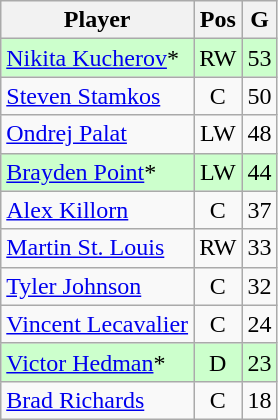<table class="wikitable" style="text-align:center;">
<tr>
<th>Player</th>
<th>Pos</th>
<th>G</th>
</tr>
<tr style="background:#cfc;">
<td style="text-align:left;"><a href='#'>Nikita Kucherov</a>*</td>
<td>RW</td>
<td>53</td>
</tr>
<tr>
<td style="text-align:left;"><a href='#'>Steven Stamkos</a></td>
<td>C</td>
<td>50</td>
</tr>
<tr>
<td style="text-align:left;"><a href='#'>Ondrej Palat</a></td>
<td>LW</td>
<td>48</td>
</tr>
<tr style="background:#cfc;">
<td style="text-align:left;"><a href='#'>Brayden Point</a>*</td>
<td>LW</td>
<td>44</td>
</tr>
<tr>
<td style="text-align:left;"><a href='#'>Alex Killorn</a></td>
<td>C</td>
<td>37</td>
</tr>
<tr>
<td style="text-align:left;"><a href='#'>Martin St. Louis</a></td>
<td>RW</td>
<td>33</td>
</tr>
<tr =>
<td style="text-align:left;"><a href='#'>Tyler Johnson</a></td>
<td>C</td>
<td>32</td>
</tr>
<tr>
<td style="text-align:left;"><a href='#'>Vincent Lecavalier</a></td>
<td>C</td>
<td>24</td>
</tr>
<tr style="background:#cfc;">
<td style="text-align:left;"><a href='#'>Victor Hedman</a>*</td>
<td>D</td>
<td>23</td>
</tr>
<tr>
<td style="text-align:left;"><a href='#'>Brad Richards</a></td>
<td>C</td>
<td>18</td>
</tr>
</table>
